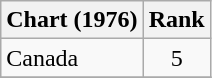<table class="wikitable">
<tr>
<th>Chart (1976)</th>
<th style="text-align:center;">Rank</th>
</tr>
<tr>
<td>Canada </td>
<td style="text-align:center;">5</td>
</tr>
<tr>
</tr>
</table>
